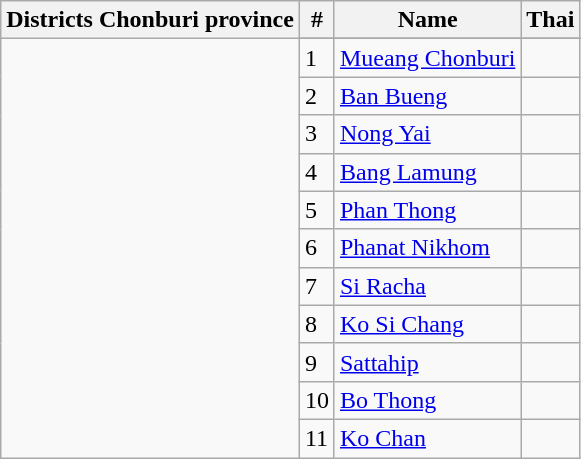<table class="wikitable" style="vertical-align:top;">
<tr>
<th>Districts Chonburi province</th>
<th>#</th>
<th>Name</th>
<th>Thai</th>
</tr>
<tr>
<td rowspan=12></td>
</tr>
<tr>
<td>1</td>
<td><a href='#'>Mueang Chonburi</a></td>
<td><span></span></td>
</tr>
<tr>
<td>2</td>
<td><a href='#'>Ban Bueng</a></td>
<td><span></span></td>
</tr>
<tr>
<td>3</td>
<td><a href='#'>Nong Yai</a></td>
<td><span></span></td>
</tr>
<tr>
<td>4</td>
<td><a href='#'>Bang Lamung</a></td>
<td><span></span></td>
</tr>
<tr>
<td>5</td>
<td><a href='#'>Phan Thong</a></td>
<td><span></span></td>
</tr>
<tr>
<td>6</td>
<td><a href='#'>Phanat Nikhom</a></td>
<td><span></span></td>
</tr>
<tr>
<td>7</td>
<td><a href='#'>Si Racha</a></td>
<td><span></span></td>
</tr>
<tr>
<td>8</td>
<td><a href='#'>Ko Si Chang</a></td>
<td><span></span></td>
</tr>
<tr>
<td>9</td>
<td><a href='#'>Sattahip</a></td>
<td><span></span></td>
</tr>
<tr>
<td>10</td>
<td><a href='#'>Bo Thong</a></td>
<td><span></span></td>
</tr>
<tr>
<td>11</td>
<td><a href='#'>Ko Chan</a></td>
<td><span></span></td>
</tr>
</table>
